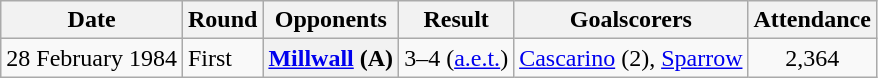<table class="wikitable plainrowheaders sortable">
<tr>
<th scope=col>Date</th>
<th scope=col>Round</th>
<th scope=col>Opponents</th>
<th scope=col>Result</th>
<th scope=col class=unsortable>Goalscorers</th>
<th scope=col>Attendance</th>
</tr>
<tr>
<td>28 February 1984</td>
<td>First</td>
<th scope=row><a href='#'>Millwall</a> (A)</th>
<td align=center>3–4 (<a href='#'>a.e.t.</a>)</td>
<td><a href='#'>Cascarino</a> (2), <a href='#'>Sparrow</a></td>
<td align=center>2,364</td>
</tr>
</table>
